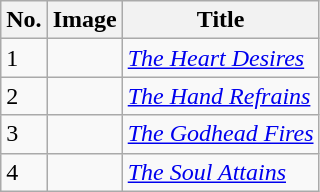<table class="wikitable">
<tr>
<th>No.</th>
<th>Image</th>
<th>Title</th>
</tr>
<tr>
<td>1</td>
<td></td>
<td><em><a href='#'>The Heart Desires</a></em></td>
</tr>
<tr>
<td>2</td>
<td></td>
<td><em><a href='#'>The Hand Refrains</a></em></td>
</tr>
<tr>
<td>3</td>
<td></td>
<td><em><a href='#'>The Godhead Fires</a></em></td>
</tr>
<tr>
<td>4</td>
<td></td>
<td><em><a href='#'>The Soul Attains</a></em></td>
</tr>
</table>
